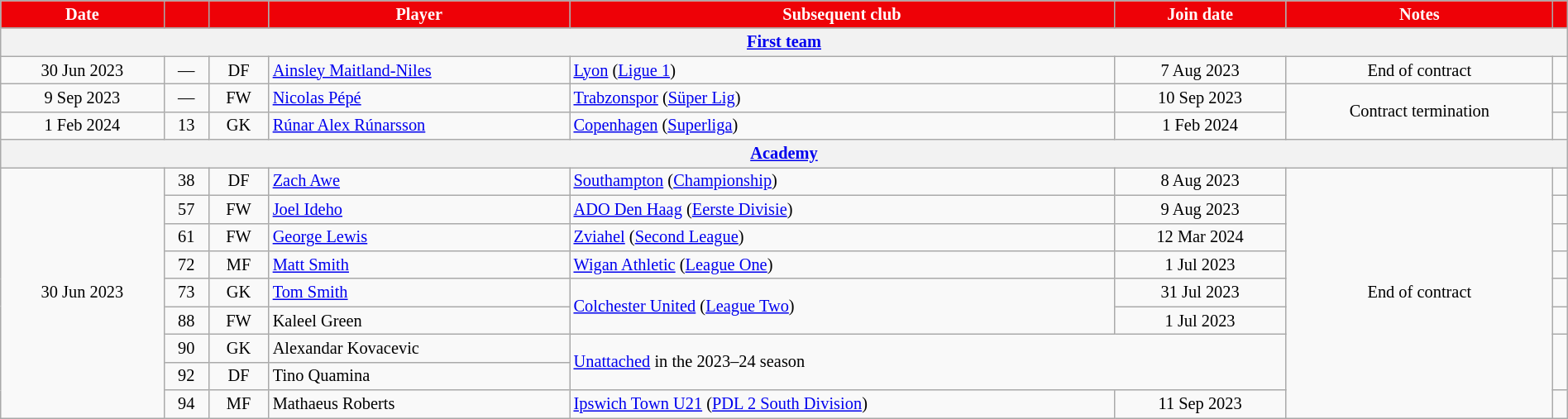<table class="wikitable sortable" style="text-align:center; font-size:85%; width:100%;">
<tr>
<th style="background-color:#ee0107; color:#ffffff;" class="unsortable">Date</th>
<th style="background-color:#ee0107; color:#ffffff;"></th>
<th style="background-color:#ee0107; color:#ffffff;"></th>
<th style="background-color:#ee0107; color:#ffffff;">Player</th>
<th style="background-color:#ee0107; color:#ffffff;">Subsequent club</th>
<th style="background-color:#ee0107; color:#ffffff;" class="unsortable">Join date</th>
<th style="background-color:#ee0107; color:#ffffff;">Notes</th>
<th style="background-color:#ee0107; color:#ffffff;" class="unsortable"></th>
</tr>
<tr>
<th colspan="8"><a href='#'>First team</a></th>
</tr>
<tr>
<td>30 Jun 2023</td>
<td>—</td>
<td>DF</td>
<td style="text-align:left;" data-sort-value="Mait"> <a href='#'>Ainsley Maitland-Niles</a></td>
<td style="text-align:left;"> <a href='#'>Lyon</a> (<a href='#'>Ligue 1</a>)</td>
<td>7 Aug 2023</td>
<td>End of contract</td>
<td></td>
</tr>
<tr>
<td>9 Sep 2023</td>
<td>—</td>
<td>FW</td>
<td style="text-align:left;" data-sort-value="Pepe"> <a href='#'>Nicolas Pépé</a></td>
<td style="text-align:left;"> <a href='#'>Trabzonspor</a> (<a href='#'>Süper Lig</a>)</td>
<td>10 Sep 2023</td>
<td rowspan="2">Contract termination</td>
<td></td>
</tr>
<tr>
<td>1 Feb 2024</td>
<td>13</td>
<td>GK</td>
<td style="text-align:left;" data-sort-value="Runa"> <a href='#'>Rúnar Alex Rúnarsson</a></td>
<td style="text-align:left;"> <a href='#'>Copenhagen</a> (<a href='#'>Superliga</a>)</td>
<td>1 Feb 2024</td>
<td></td>
</tr>
<tr>
<th colspan="8"><a href='#'>Academy</a></th>
</tr>
<tr>
<td rowspan="9">30 Jun 2023</td>
<td>38</td>
<td>DF</td>
<td style="text-align:left;" data-sort-value="Awe"> <a href='#'>Zach Awe</a></td>
<td style="text-align:left;"> <a href='#'>Southampton</a> (<a href='#'>Championship</a>)</td>
<td>8 Aug 2023</td>
<td rowspan="9">End of contract</td>
<td></td>
</tr>
<tr>
<td>57</td>
<td>FW</td>
<td style="text-align:left;" data-sort-value="Ideh"> <a href='#'>Joel Ideho</a></td>
<td style="text-align:left;"> <a href='#'>ADO Den Haag</a> (<a href='#'>Eerste Divisie</a>)</td>
<td>9 Aug 2023</td>
<td></td>
</tr>
<tr>
<td>61</td>
<td>FW</td>
<td style="text-align:left;" data-sort-value="Lewi"> <a href='#'>George Lewis</a></td>
<td style="text-align:left;"> <a href='#'>Zviahel</a> (<a href='#'>Second League</a>)</td>
<td>12 Mar 2024</td>
<td></td>
</tr>
<tr>
<td>72</td>
<td>MF</td>
<td style="text-align:left;" data-sort-value="SmiM"> <a href='#'>Matt Smith</a></td>
<td style="text-align:left;"> <a href='#'>Wigan Athletic</a> (<a href='#'>League One</a>)</td>
<td>1 Jul 2023</td>
<td></td>
</tr>
<tr>
<td>73</td>
<td>GK</td>
<td style="text-align:left;" data-sort-value="SmiT"> <a href='#'>Tom Smith</a></td>
<td rowspan="2" style="text-align:left;"> <a href='#'>Colchester United</a> (<a href='#'>League Two</a>)</td>
<td>31 Jul 2023</td>
<td></td>
</tr>
<tr>
<td>88</td>
<td>FW</td>
<td style="text-align:left;" data-sort-value="Gree"> Kaleel Green</td>
<td>1 Jul 2023</td>
<td></td>
</tr>
<tr>
<td>90</td>
<td>GK</td>
<td style="text-align:left;" data-sort-value="Kova"> Alexandar Kovacevic</td>
<td rowspan="2" colspan="2" style="text-align:left;"><a href='#'>Unattached</a> in the 2023–24 season</td>
<td rowspan="2"></td>
</tr>
<tr>
<td>92</td>
<td>DF</td>
<td style="text-align:left;" data-sort-value="Quam"> Tino Quamina</td>
</tr>
<tr>
<td>94</td>
<td>MF</td>
<td style="text-align:left;" data-sort-value="Robe"> Mathaeus Roberts</td>
<td style="text-align:left;"> <a href='#'>Ipswich Town U21</a> (<a href='#'>PDL 2 South Division</a>)</td>
<td>11 Sep 2023</td>
<td></td>
</tr>
</table>
